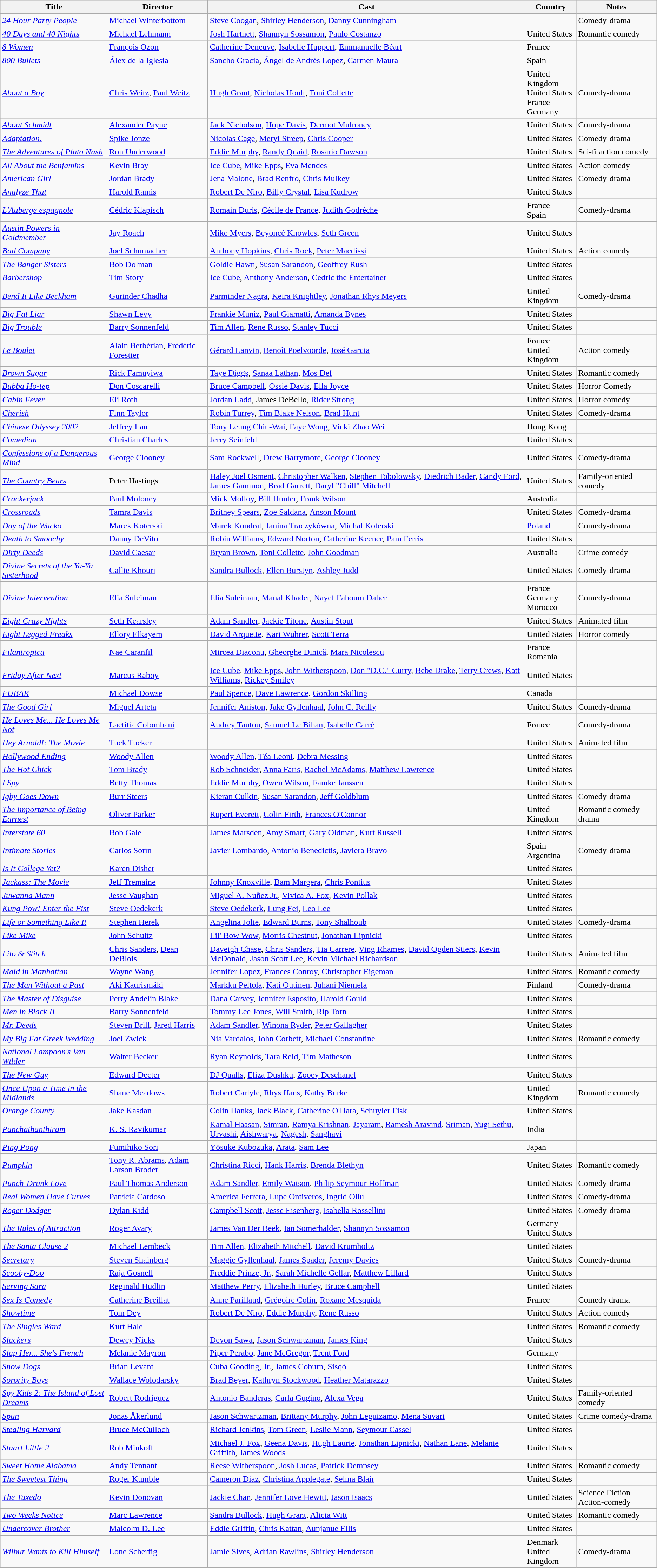<table class="wikitable sortable">
<tr>
<th>Title</th>
<th>Director</th>
<th>Cast</th>
<th>Country</th>
<th>Notes</th>
</tr>
<tr>
<td><em><a href='#'>24 Hour Party People</a></em></td>
<td><a href='#'>Michael Winterbottom</a></td>
<td><a href='#'>Steve Coogan</a>, <a href='#'>Shirley Henderson</a>, <a href='#'>Danny Cunningham</a></td>
<td></td>
<td>Comedy-drama</td>
</tr>
<tr>
<td><em><a href='#'>40 Days and 40 Nights</a></em></td>
<td><a href='#'>Michael Lehmann</a></td>
<td><a href='#'>Josh Hartnett</a>, <a href='#'>Shannyn Sossamon</a>, <a href='#'>Paulo Costanzo</a></td>
<td>United States</td>
<td>Romantic comedy</td>
</tr>
<tr>
<td><em><a href='#'>8 Women</a></em></td>
<td><a href='#'>François Ozon</a></td>
<td><a href='#'>Catherine Deneuve</a>, <a href='#'>Isabelle Huppert</a>, <a href='#'>Emmanuelle Béart</a></td>
<td>France</td>
<td></td>
</tr>
<tr>
<td><em><a href='#'>800 Bullets</a></em></td>
<td><a href='#'>Álex de la Iglesia</a></td>
<td><a href='#'>Sancho Gracia</a>, <a href='#'>Ángel de Andrés Lopez</a>, <a href='#'>Carmen Maura</a></td>
<td>Spain</td>
<td></td>
</tr>
<tr>
<td><em><a href='#'>About a Boy</a></em></td>
<td><a href='#'>Chris Weitz</a>, <a href='#'>Paul Weitz</a></td>
<td><a href='#'>Hugh Grant</a>, <a href='#'>Nicholas Hoult</a>, <a href='#'>Toni Collette</a></td>
<td>United Kingdom<br>United States<br>France<br>Germany</td>
<td>Comedy-drama</td>
</tr>
<tr>
<td><em><a href='#'>About Schmidt</a></em></td>
<td><a href='#'>Alexander Payne</a></td>
<td><a href='#'>Jack Nicholson</a>, <a href='#'>Hope Davis</a>, <a href='#'>Dermot Mulroney</a></td>
<td>United States</td>
<td>Comedy-drama</td>
</tr>
<tr>
<td><em><a href='#'>Adaptation.</a></em></td>
<td><a href='#'>Spike Jonze</a></td>
<td><a href='#'>Nicolas Cage</a>, <a href='#'>Meryl Streep</a>, <a href='#'>Chris Cooper</a></td>
<td>United States</td>
<td>Comedy-drama</td>
</tr>
<tr>
<td><em><a href='#'>The Adventures of Pluto Nash</a></em></td>
<td><a href='#'>Ron Underwood</a></td>
<td><a href='#'>Eddie Murphy</a>, <a href='#'>Randy Quaid</a>, <a href='#'>Rosario Dawson</a></td>
<td>United States</td>
<td>Sci-fi action comedy</td>
</tr>
<tr>
<td><em><a href='#'>All About the Benjamins</a></em></td>
<td><a href='#'>Kevin Bray</a></td>
<td><a href='#'>Ice Cube</a>, <a href='#'>Mike Epps</a>, <a href='#'>Eva Mendes</a></td>
<td>United States</td>
<td>Action comedy</td>
</tr>
<tr>
<td><em><a href='#'>American Girl</a></em></td>
<td><a href='#'>Jordan Brady</a></td>
<td><a href='#'>Jena Malone</a>, <a href='#'>Brad Renfro</a>, <a href='#'>Chris Mulkey</a></td>
<td>United States</td>
<td>Comedy-drama</td>
</tr>
<tr>
<td><em><a href='#'>Analyze That</a></em></td>
<td><a href='#'>Harold Ramis</a></td>
<td><a href='#'>Robert De Niro</a>, <a href='#'>Billy Crystal</a>, <a href='#'>Lisa Kudrow</a></td>
<td>United States</td>
<td></td>
</tr>
<tr>
<td><em><a href='#'>L'Auberge espagnole</a></em></td>
<td><a href='#'>Cédric Klapisch</a></td>
<td><a href='#'>Romain Duris</a>, <a href='#'>Cécile de France</a>, <a href='#'>Judith Godrèche</a></td>
<td>France<br>Spain</td>
<td>Comedy-drama</td>
</tr>
<tr>
<td><em><a href='#'>Austin Powers in Goldmember</a></em></td>
<td><a href='#'>Jay Roach</a></td>
<td><a href='#'>Mike Myers</a>, <a href='#'>Beyoncé Knowles</a>, <a href='#'>Seth Green</a></td>
<td>United States</td>
<td></td>
</tr>
<tr>
<td><em><a href='#'>Bad Company</a></em></td>
<td><a href='#'>Joel Schumacher</a></td>
<td><a href='#'>Anthony Hopkins</a>, <a href='#'>Chris Rock</a>, <a href='#'>Peter Macdissi</a></td>
<td>United States</td>
<td>Action comedy</td>
</tr>
<tr>
<td><em><a href='#'>The Banger Sisters</a></em></td>
<td><a href='#'>Bob Dolman</a></td>
<td><a href='#'>Goldie Hawn</a>, <a href='#'>Susan Sarandon</a>, <a href='#'>Geoffrey Rush</a></td>
<td>United States</td>
<td></td>
</tr>
<tr>
<td><em><a href='#'>Barbershop</a></em></td>
<td><a href='#'>Tim Story</a></td>
<td><a href='#'>Ice Cube</a>, <a href='#'>Anthony Anderson</a>, <a href='#'>Cedric the Entertainer</a></td>
<td>United States</td>
<td></td>
</tr>
<tr>
<td><em><a href='#'>Bend It Like Beckham</a></em></td>
<td><a href='#'>Gurinder Chadha</a></td>
<td><a href='#'>Parminder Nagra</a>, <a href='#'>Keira Knightley</a>, <a href='#'>Jonathan Rhys Meyers</a></td>
<td>United Kingdom</td>
<td>Comedy-drama</td>
</tr>
<tr>
<td><em><a href='#'>Big Fat Liar</a></em></td>
<td><a href='#'>Shawn Levy</a></td>
<td><a href='#'>Frankie Muniz</a>, <a href='#'>Paul Giamatti</a>, <a href='#'>Amanda Bynes</a></td>
<td>United States</td>
<td></td>
</tr>
<tr>
<td><em><a href='#'>Big Trouble</a></em></td>
<td><a href='#'>Barry Sonnenfeld</a></td>
<td><a href='#'>Tim Allen</a>, <a href='#'>Rene Russo</a>, <a href='#'>Stanley Tucci</a></td>
<td>United States</td>
<td></td>
</tr>
<tr>
<td><em><a href='#'>Le Boulet</a></em></td>
<td><a href='#'>Alain Berbérian</a>, <a href='#'>Frédéric Forestier</a></td>
<td><a href='#'>Gérard Lanvin</a>, <a href='#'>Benoît Poelvoorde</a>, <a href='#'>José Garcia</a></td>
<td>France<br>United Kingdom</td>
<td>Action comedy</td>
</tr>
<tr>
<td><em><a href='#'>Brown Sugar</a></em></td>
<td><a href='#'>Rick Famuyiwa</a></td>
<td><a href='#'>Taye Diggs</a>, <a href='#'>Sanaa Lathan</a>, <a href='#'>Mos Def</a></td>
<td>United States</td>
<td>Romantic comedy</td>
</tr>
<tr>
<td><em><a href='#'>Bubba Ho-tep</a></em></td>
<td><a href='#'>Don Coscarelli</a></td>
<td><a href='#'>Bruce Campbell</a>, <a href='#'>Ossie Davis</a>, <a href='#'>Ella Joyce</a></td>
<td>United States</td>
<td>Horror Comedy</td>
</tr>
<tr>
<td><em><a href='#'>Cabin Fever</a></em></td>
<td><a href='#'>Eli Roth</a></td>
<td><a href='#'>Jordan Ladd</a>, James DeBello, <a href='#'>Rider Strong</a></td>
<td>United States</td>
<td>Horror comedy</td>
</tr>
<tr>
<td><em><a href='#'>Cherish</a></em></td>
<td><a href='#'>Finn Taylor</a></td>
<td><a href='#'>Robin Turrey</a>, <a href='#'>Tim Blake Nelson</a>, <a href='#'>Brad Hunt</a></td>
<td>United States</td>
<td>Comedy-drama</td>
</tr>
<tr>
<td><em><a href='#'>Chinese Odyssey 2002</a></em></td>
<td><a href='#'>Jeffrey Lau</a></td>
<td><a href='#'>Tony Leung Chiu-Wai</a>, <a href='#'>Faye Wong</a>, <a href='#'>Vicki Zhao Wei</a></td>
<td>Hong Kong</td>
<td></td>
</tr>
<tr>
<td><em><a href='#'>Comedian</a></em></td>
<td><a href='#'>Christian Charles</a></td>
<td><a href='#'>Jerry Seinfeld</a></td>
<td>United States</td>
<td></td>
</tr>
<tr>
<td><em><a href='#'>Confessions of a Dangerous Mind</a></em></td>
<td><a href='#'>George Clooney</a></td>
<td><a href='#'>Sam Rockwell</a>, <a href='#'>Drew Barrymore</a>, <a href='#'>George Clooney</a></td>
<td>United States</td>
<td>Comedy-drama</td>
</tr>
<tr>
<td><em><a href='#'>The Country Bears</a></em></td>
<td>Peter Hastings</td>
<td><a href='#'>Haley Joel Osment</a>, <a href='#'>Christopher Walken</a>, <a href='#'>Stephen Tobolowsky</a>, <a href='#'>Diedrich Bader</a>, <a href='#'>Candy Ford</a>, <a href='#'>James Gammon</a>, <a href='#'>Brad Garrett</a>, <a href='#'>Daryl "Chill" Mitchell</a></td>
<td>United States</td>
<td>Family-oriented comedy</td>
</tr>
<tr>
<td><em><a href='#'>Crackerjack</a></em></td>
<td><a href='#'>Paul Moloney</a></td>
<td><a href='#'>Mick Molloy</a>, <a href='#'>Bill Hunter</a>, <a href='#'>Frank Wilson</a></td>
<td>Australia</td>
<td></td>
</tr>
<tr>
<td><em><a href='#'>Crossroads</a></em></td>
<td><a href='#'>Tamra Davis</a></td>
<td><a href='#'>Britney Spears</a>, <a href='#'>Zoe Saldana</a>, <a href='#'>Anson Mount</a></td>
<td>United States</td>
<td>Comedy-drama</td>
</tr>
<tr>
<td><em><a href='#'>Day of the Wacko</a></em></td>
<td><a href='#'>Marek Koterski</a></td>
<td><a href='#'>Marek Kondrat</a>, <a href='#'>Janina Traczykówna</a>, <a href='#'>Michal Koterski</a></td>
<td><a href='#'>Poland</a></td>
<td>Comedy-drama</td>
</tr>
<tr>
<td><em><a href='#'>Death to Smoochy</a></em></td>
<td><a href='#'>Danny DeVito</a></td>
<td><a href='#'>Robin Williams</a>, <a href='#'>Edward Norton</a>, <a href='#'>Catherine Keener</a>, <a href='#'>Pam Ferris</a></td>
<td>United States</td>
<td></td>
</tr>
<tr>
<td><em><a href='#'>Dirty Deeds</a></em></td>
<td><a href='#'>David Caesar</a></td>
<td><a href='#'>Bryan Brown</a>, <a href='#'>Toni Collette</a>, <a href='#'>John Goodman</a></td>
<td>Australia</td>
<td>Crime comedy</td>
</tr>
<tr>
<td><em><a href='#'>Divine Secrets of the Ya-Ya Sisterhood</a></em></td>
<td><a href='#'>Callie Khouri</a></td>
<td><a href='#'>Sandra Bullock</a>, <a href='#'>Ellen Burstyn</a>, <a href='#'>Ashley Judd</a></td>
<td>United States</td>
<td>Comedy-drama</td>
</tr>
<tr>
<td><em><a href='#'>Divine Intervention</a></em></td>
<td><a href='#'>Elia Suleiman</a></td>
<td><a href='#'>Elia Suleiman</a>, <a href='#'>Manal Khader</a>, <a href='#'>Nayef Fahoum Daher</a></td>
<td>France<br>Germany<br>Morocco</td>
<td>Comedy-drama</td>
</tr>
<tr>
<td><em><a href='#'>Eight Crazy Nights</a></em></td>
<td><a href='#'>Seth Kearsley</a></td>
<td><a href='#'>Adam Sandler</a>, <a href='#'>Jackie Titone</a>, <a href='#'>Austin Stout</a></td>
<td>United States</td>
<td>Animated film</td>
</tr>
<tr>
<td><em><a href='#'>Eight Legged Freaks</a></em></td>
<td><a href='#'>Ellory Elkayem</a></td>
<td><a href='#'>David Arquette</a>, <a href='#'>Kari Wuhrer</a>, <a href='#'>Scott Terra</a></td>
<td>United States</td>
<td>Horror comedy</td>
</tr>
<tr>
<td><em><a href='#'>Filantropica</a></em></td>
<td><a href='#'>Nae Caranfil</a></td>
<td><a href='#'>Mircea Diaconu</a>, <a href='#'>Gheorghe Dinică</a>, <a href='#'>Mara Nicolescu</a></td>
<td>France<br>Romania</td>
<td></td>
</tr>
<tr>
<td><em><a href='#'>Friday After Next</a></em></td>
<td><a href='#'>Marcus Raboy</a></td>
<td><a href='#'>Ice Cube</a>, <a href='#'>Mike Epps</a>, <a href='#'>John Witherspoon</a>, <a href='#'>Don "D.C." Curry</a>, <a href='#'>Bebe Drake</a>, <a href='#'>Terry Crews</a>, <a href='#'>Katt Williams</a>, <a href='#'>Rickey Smiley</a></td>
<td>United States</td>
<td></td>
</tr>
<tr>
<td><em><a href='#'>FUBAR</a></em></td>
<td><a href='#'>Michael Dowse</a></td>
<td><a href='#'>Paul Spence</a>, <a href='#'>Dave Lawrence</a>, <a href='#'>Gordon Skilling</a></td>
<td>Canada</td>
<td></td>
</tr>
<tr>
<td><em><a href='#'>The Good Girl</a></em></td>
<td><a href='#'>Miguel Arteta</a></td>
<td><a href='#'>Jennifer Aniston</a>, <a href='#'>Jake Gyllenhaal</a>, <a href='#'>John C. Reilly</a></td>
<td>United States</td>
<td>Comedy-drama</td>
</tr>
<tr>
<td><em><a href='#'>He Loves Me... He Loves Me Not</a></em></td>
<td><a href='#'>Laetitia Colombani</a></td>
<td><a href='#'>Audrey Tautou</a>, <a href='#'>Samuel Le Bihan</a>, <a href='#'>Isabelle Carré</a></td>
<td>France</td>
<td>Comedy-drama</td>
</tr>
<tr>
<td><em><a href='#'>Hey Arnold!: The Movie</a></em></td>
<td><a href='#'>Tuck Tucker</a></td>
<td></td>
<td>United States</td>
<td>Animated film</td>
</tr>
<tr>
<td><em><a href='#'>Hollywood Ending</a></em></td>
<td><a href='#'>Woody Allen</a></td>
<td><a href='#'>Woody Allen</a>, <a href='#'>Téa Leoni</a>, <a href='#'>Debra Messing</a></td>
<td>United States</td>
<td></td>
</tr>
<tr>
<td><em><a href='#'>The Hot Chick</a></em></td>
<td><a href='#'>Tom Brady</a></td>
<td><a href='#'>Rob Schneider</a>, <a href='#'>Anna Faris</a>, <a href='#'>Rachel McAdams</a>, <a href='#'>Matthew Lawrence</a></td>
<td>United States</td>
<td></td>
</tr>
<tr>
<td><em><a href='#'>I Spy</a></em></td>
<td><a href='#'>Betty Thomas</a></td>
<td><a href='#'>Eddie Murphy</a>, <a href='#'>Owen Wilson</a>, <a href='#'>Famke Janssen</a></td>
<td>United States</td>
<td></td>
</tr>
<tr>
<td><em><a href='#'>Igby Goes Down</a></em></td>
<td><a href='#'>Burr Steers</a></td>
<td><a href='#'>Kieran Culkin</a>, <a href='#'>Susan Sarandon</a>, <a href='#'>Jeff Goldblum</a></td>
<td>United States</td>
<td>Comedy-drama</td>
</tr>
<tr>
<td><em><a href='#'>The Importance of Being Earnest</a></em></td>
<td><a href='#'>Oliver Parker</a></td>
<td><a href='#'>Rupert Everett</a>, <a href='#'>Colin Firth</a>, <a href='#'>Frances O'Connor</a></td>
<td>United Kingdom</td>
<td>Romantic comedy-drama</td>
</tr>
<tr>
<td><em><a href='#'>Interstate 60</a></em></td>
<td><a href='#'>Bob Gale</a></td>
<td><a href='#'>James Marsden</a>, <a href='#'>Amy Smart</a>, <a href='#'>Gary Oldman</a>, <a href='#'>Kurt Russell</a></td>
<td>United States</td>
<td></td>
</tr>
<tr>
<td><em><a href='#'>Intimate Stories</a></em></td>
<td><a href='#'>Carlos Sorín</a></td>
<td><a href='#'>Javier Lombardo</a>, <a href='#'>Antonio Benedictis</a>, <a href='#'>Javiera Bravo</a></td>
<td>Spain<br>Argentina</td>
<td>Comedy-drama</td>
</tr>
<tr>
<td><em><a href='#'>Is It College Yet?</a></em></td>
<td><a href='#'>Karen Disher</a></td>
<td></td>
<td>United States</td>
<td></td>
</tr>
<tr>
<td><em><a href='#'>Jackass: The Movie</a></em></td>
<td><a href='#'>Jeff Tremaine</a></td>
<td><a href='#'>Johnny Knoxville</a>, <a href='#'>Bam Margera</a>, <a href='#'>Chris Pontius</a></td>
<td>United States</td>
<td></td>
</tr>
<tr>
<td><em><a href='#'>Juwanna Mann</a></em></td>
<td><a href='#'>Jesse Vaughan</a></td>
<td><a href='#'>Miguel A. Nuñez Jr.</a>, <a href='#'>Vivica A. Fox</a>, <a href='#'>Kevin Pollak</a></td>
<td>United States</td>
<td></td>
</tr>
<tr>
<td><em><a href='#'>Kung Pow! Enter the Fist</a></em></td>
<td><a href='#'>Steve Oedekerk</a></td>
<td><a href='#'>Steve Oedekerk</a>, <a href='#'>Lung Fei</a>, <a href='#'>Leo Lee</a></td>
<td>United States</td>
<td></td>
</tr>
<tr>
<td><em><a href='#'>Life or Something Like It</a></em></td>
<td><a href='#'>Stephen Herek</a></td>
<td><a href='#'>Angelina Jolie</a>, <a href='#'>Edward Burns</a>, <a href='#'>Tony Shalhoub</a></td>
<td>United States</td>
<td>Comedy-drama</td>
</tr>
<tr>
<td><em><a href='#'>Like Mike</a></em></td>
<td><a href='#'>John Schultz</a></td>
<td><a href='#'>Lil' Bow Wow</a>, <a href='#'>Morris Chestnut</a>, <a href='#'>Jonathan Lipnicki</a></td>
<td>United States</td>
<td></td>
</tr>
<tr>
<td><em><a href='#'>Lilo & Stitch</a></em></td>
<td><a href='#'>Chris Sanders</a>, <a href='#'>Dean DeBlois</a></td>
<td><a href='#'>Daveigh Chase</a>, <a href='#'>Chris Sanders</a>, <a href='#'>Tia Carrere</a>, <a href='#'>Ving Rhames</a>, <a href='#'>David Ogden Stiers</a>, <a href='#'>Kevin McDonald</a>, <a href='#'>Jason Scott Lee</a>, <a href='#'>Kevin Michael Richardson</a></td>
<td>United States</td>
<td>Animated film</td>
</tr>
<tr>
<td><em><a href='#'>Maid in Manhattan</a></em></td>
<td><a href='#'>Wayne Wang</a></td>
<td><a href='#'>Jennifer Lopez</a>, <a href='#'>Frances Conroy</a>, <a href='#'>Christopher Eigeman</a></td>
<td>United States</td>
<td>Romantic comedy</td>
</tr>
<tr>
<td><em><a href='#'>The Man Without a Past</a></em></td>
<td><a href='#'>Aki Kaurismäki</a></td>
<td><a href='#'>Markku Peltola</a>, <a href='#'>Kati Outinen</a>, <a href='#'>Juhani Niemela</a></td>
<td>Finland</td>
<td>Comedy-drama</td>
</tr>
<tr>
<td><em><a href='#'>The Master of Disguise</a></em></td>
<td><a href='#'>Perry Andelin Blake</a></td>
<td><a href='#'>Dana Carvey</a>, <a href='#'>Jennifer Esposito</a>, <a href='#'>Harold Gould</a></td>
<td>United States</td>
<td></td>
</tr>
<tr>
<td><em><a href='#'>Men in Black II</a></em></td>
<td><a href='#'>Barry Sonnenfeld</a></td>
<td><a href='#'>Tommy Lee Jones</a>, <a href='#'>Will Smith</a>, <a href='#'>Rip Torn</a></td>
<td>United States</td>
<td></td>
</tr>
<tr>
<td><em><a href='#'>Mr. Deeds</a></em></td>
<td><a href='#'>Steven Brill</a>, <a href='#'>Jared Harris</a></td>
<td><a href='#'>Adam Sandler</a>, <a href='#'>Winona Ryder</a>, <a href='#'>Peter Gallagher</a></td>
<td>United States</td>
<td></td>
</tr>
<tr>
<td><em><a href='#'>My Big Fat Greek Wedding</a></em></td>
<td><a href='#'>Joel Zwick</a></td>
<td><a href='#'>Nia Vardalos</a>, <a href='#'>John Corbett</a>, <a href='#'>Michael Constantine</a></td>
<td>United States</td>
<td>Romantic comedy</td>
</tr>
<tr>
<td><em><a href='#'>National Lampoon's Van Wilder</a></em></td>
<td><a href='#'>Walter Becker</a></td>
<td><a href='#'>Ryan Reynolds</a>, <a href='#'>Tara Reid</a>, <a href='#'>Tim Matheson</a></td>
<td>United States</td>
<td></td>
</tr>
<tr>
<td><em><a href='#'>The New Guy</a></em></td>
<td><a href='#'>Edward Decter</a></td>
<td><a href='#'>DJ Qualls</a>, <a href='#'>Eliza Dushku</a>, <a href='#'>Zooey Deschanel</a></td>
<td>United States</td>
<td></td>
</tr>
<tr>
<td><em><a href='#'>Once Upon a Time in the Midlands</a></em></td>
<td><a href='#'>Shane Meadows</a></td>
<td><a href='#'>Robert Carlyle</a>, <a href='#'>Rhys Ifans</a>, <a href='#'>Kathy Burke</a></td>
<td>United Kingdom</td>
<td>Romantic comedy</td>
</tr>
<tr>
<td><em><a href='#'>Orange County</a></em></td>
<td><a href='#'>Jake Kasdan</a></td>
<td><a href='#'>Colin Hanks</a>, <a href='#'>Jack Black</a>, <a href='#'>Catherine O'Hara</a>,  <a href='#'>Schuyler Fisk</a></td>
<td>United States</td>
<td></td>
</tr>
<tr>
<td><em><a href='#'>Panchathanthiram</a></em></td>
<td><a href='#'>K. S. Ravikumar</a></td>
<td><a href='#'>Kamal Haasan</a>, <a href='#'>Simran</a>, <a href='#'>Ramya Krishnan</a>, <a href='#'>Jayaram</a>, <a href='#'>Ramesh Aravind</a>, <a href='#'>Sriman</a>, <a href='#'>Yugi Sethu</a>, <a href='#'>Urvashi</a>, <a href='#'>Aishwarya</a>, <a href='#'>Nagesh</a>, <a href='#'>Sanghavi</a></td>
<td>India</td>
<td></td>
</tr>
<tr>
<td><em><a href='#'>Ping Pong</a></em></td>
<td><a href='#'>Fumihiko Sori</a></td>
<td><a href='#'>Yōsuke Kubozuka</a>, <a href='#'>Arata</a>, <a href='#'>Sam Lee</a></td>
<td>Japan</td>
<td></td>
</tr>
<tr>
<td><em><a href='#'>Pumpkin</a></em></td>
<td><a href='#'>Tony R. Abrams</a>, <a href='#'>Adam Larson Broder</a></td>
<td><a href='#'>Christina Ricci</a>, <a href='#'>Hank Harris</a>, <a href='#'>Brenda Blethyn</a></td>
<td>United States</td>
<td>Romantic comedy</td>
</tr>
<tr>
<td><em><a href='#'>Punch-Drunk Love</a></em></td>
<td><a href='#'>Paul Thomas Anderson</a></td>
<td><a href='#'>Adam Sandler</a>, <a href='#'>Emily Watson</a>, <a href='#'>Philip Seymour Hoffman</a></td>
<td>United States</td>
<td>Comedy-drama</td>
</tr>
<tr>
<td><em><a href='#'>Real Women Have Curves</a></em></td>
<td><a href='#'>Patricia Cardoso</a></td>
<td><a href='#'>America Ferrera</a>, <a href='#'>Lupe Ontiveros</a>, <a href='#'>Ingrid Oliu</a></td>
<td>United States</td>
<td>Comedy-drama</td>
</tr>
<tr>
<td><em><a href='#'>Roger Dodger</a></em></td>
<td><a href='#'>Dylan Kidd</a></td>
<td><a href='#'>Campbell Scott</a>, <a href='#'>Jesse Eisenberg</a>, <a href='#'>Isabella Rossellini</a></td>
<td>United States</td>
<td>Comedy-drama</td>
</tr>
<tr>
<td><em><a href='#'>The Rules of Attraction</a></em></td>
<td><a href='#'>Roger Avary</a></td>
<td><a href='#'>James Van Der Beek</a>, <a href='#'>Ian Somerhalder</a>, <a href='#'>Shannyn Sossamon</a></td>
<td>Germany<br>United States</td>
<td></td>
</tr>
<tr>
<td><em><a href='#'>The Santa Clause 2</a></em></td>
<td><a href='#'>Michael Lembeck</a></td>
<td><a href='#'>Tim Allen</a>, <a href='#'>Elizabeth Mitchell</a>, <a href='#'>David Krumholtz</a></td>
<td>United States</td>
<td></td>
</tr>
<tr>
<td><em><a href='#'>Secretary</a></em></td>
<td><a href='#'>Steven Shainberg</a></td>
<td><a href='#'>Maggie Gyllenhaal</a>, <a href='#'>James Spader</a>, <a href='#'>Jeremy Davies</a></td>
<td>United States</td>
<td>Comedy-drama</td>
</tr>
<tr>
<td><em><a href='#'>Scooby-Doo</a></em></td>
<td><a href='#'>Raja Gosnell</a></td>
<td><a href='#'>Freddie Prinze, Jr.</a>, <a href='#'>Sarah Michelle Gellar</a>, <a href='#'>Matthew Lillard</a></td>
<td>United States</td>
<td></td>
</tr>
<tr>
<td><em><a href='#'>Serving Sara</a></em></td>
<td><a href='#'>Reginald Hudlin</a></td>
<td><a href='#'>Matthew Perry</a>, <a href='#'>Elizabeth Hurley</a>, <a href='#'>Bruce Campbell</a></td>
<td>United States</td>
<td></td>
</tr>
<tr>
<td><em><a href='#'>Sex Is Comedy</a></em></td>
<td><a href='#'>Catherine Breillat</a></td>
<td><a href='#'>Anne Parillaud</a>, <a href='#'>Grégoire Colin</a>, <a href='#'>Roxane Mesquida</a></td>
<td>France</td>
<td>Comedy drama</td>
</tr>
<tr>
<td><em><a href='#'>Showtime</a></em></td>
<td><a href='#'>Tom Dey</a></td>
<td><a href='#'>Robert De Niro</a>, <a href='#'>Eddie Murphy</a>, <a href='#'>Rene Russo</a></td>
<td>United States</td>
<td>Action comedy</td>
</tr>
<tr>
<td><em><a href='#'>The Singles Ward</a></em></td>
<td><a href='#'>Kurt Hale</a></td>
<td></td>
<td>United States</td>
<td>Romantic comedy</td>
</tr>
<tr>
<td><em><a href='#'>Slackers</a></em></td>
<td><a href='#'>Dewey Nicks</a></td>
<td><a href='#'>Devon Sawa</a>, <a href='#'>Jason Schwartzman</a>, <a href='#'>James King</a></td>
<td>United States</td>
<td></td>
</tr>
<tr>
<td><em><a href='#'>Slap Her... She's French</a></em></td>
<td><a href='#'>Melanie Mayron</a></td>
<td><a href='#'>Piper Perabo</a>, <a href='#'>Jane McGregor</a>, <a href='#'>Trent Ford</a></td>
<td>Germany</td>
<td></td>
</tr>
<tr>
<td><em><a href='#'>Snow Dogs</a></em></td>
<td><a href='#'>Brian Levant</a></td>
<td><a href='#'>Cuba Gooding, Jr.</a>, <a href='#'>James Coburn</a>, <a href='#'>Sisqó</a></td>
<td>United States</td>
<td></td>
</tr>
<tr>
<td><em><a href='#'>Sorority Boys</a></em></td>
<td><a href='#'>Wallace Wolodarsky</a></td>
<td><a href='#'>Brad Beyer</a>, <a href='#'>Kathryn Stockwood</a>, <a href='#'>Heather Matarazzo</a></td>
<td>United States</td>
<td></td>
</tr>
<tr>
<td><em><a href='#'>Spy Kids 2: The Island of Lost Dreams</a></em></td>
<td><a href='#'>Robert Rodriguez</a></td>
<td><a href='#'>Antonio Banderas</a>, <a href='#'>Carla Gugino</a>, <a href='#'>Alexa Vega</a></td>
<td>United States</td>
<td>Family-oriented comedy</td>
</tr>
<tr>
<td><em><a href='#'>Spun</a></em></td>
<td><a href='#'>Jonas Åkerlund</a></td>
<td><a href='#'>Jason Schwartzman</a>, <a href='#'>Brittany Murphy</a>, <a href='#'>John Leguizamo</a>, <a href='#'>Mena Suvari</a></td>
<td>United States</td>
<td>Crime comedy-drama</td>
</tr>
<tr>
<td><em><a href='#'>Stealing Harvard</a></em></td>
<td><a href='#'>Bruce McCulloch</a></td>
<td><a href='#'>Richard Jenkins</a>, <a href='#'>Tom Green</a>, <a href='#'>Leslie Mann</a>, <a href='#'>Seymour Cassel</a></td>
<td>United States</td>
<td></td>
</tr>
<tr>
<td><em><a href='#'>Stuart Little 2</a></em></td>
<td><a href='#'>Rob Minkoff</a></td>
<td><a href='#'>Michael J. Fox</a>, <a href='#'>Geena Davis</a>, <a href='#'>Hugh Laurie</a>, <a href='#'>Jonathan Lipnicki</a>, <a href='#'>Nathan Lane</a>, <a href='#'>Melanie Griffith</a>, <a href='#'>James Woods</a></td>
<td>United States</td>
<td></td>
</tr>
<tr>
<td><em><a href='#'>Sweet Home Alabama</a></em></td>
<td><a href='#'>Andy Tennant</a></td>
<td><a href='#'>Reese Witherspoon</a>, <a href='#'>Josh Lucas</a>, <a href='#'>Patrick Dempsey</a></td>
<td>United States</td>
<td>Romantic comedy</td>
</tr>
<tr>
<td><em><a href='#'>The Sweetest Thing</a></em></td>
<td><a href='#'>Roger Kumble</a></td>
<td><a href='#'>Cameron Diaz</a>, <a href='#'>Christina Applegate</a>, <a href='#'>Selma Blair</a></td>
<td>United States</td>
<td></td>
</tr>
<tr>
<td><em><a href='#'>The Tuxedo</a></em></td>
<td><a href='#'>Kevin Donovan</a></td>
<td><a href='#'>Jackie Chan</a>, <a href='#'>Jennifer Love Hewitt</a>, <a href='#'>Jason Isaacs</a></td>
<td>United States</td>
<td>Science Fiction Action-comedy</td>
</tr>
<tr>
<td><em><a href='#'>Two Weeks Notice</a></em></td>
<td><a href='#'>Marc Lawrence</a></td>
<td><a href='#'>Sandra Bullock</a>, <a href='#'>Hugh Grant</a>, <a href='#'>Alicia Witt</a></td>
<td>United States</td>
<td>Romantic comedy</td>
</tr>
<tr>
<td><em><a href='#'>Undercover Brother</a></em></td>
<td><a href='#'>Malcolm D. Lee</a></td>
<td><a href='#'>Eddie Griffin</a>, <a href='#'>Chris Kattan</a>, <a href='#'>Aunjanue Ellis</a></td>
<td>United States</td>
<td></td>
</tr>
<tr>
<td><em><a href='#'>Wilbur Wants to Kill Himself</a></em></td>
<td><a href='#'>Lone Scherfig</a></td>
<td><a href='#'>Jamie Sives</a>, <a href='#'>Adrian Rawlins</a>, <a href='#'>Shirley Henderson</a></td>
<td>Denmark<br>United Kingdom</td>
<td>Comedy-drama</td>
</tr>
</table>
